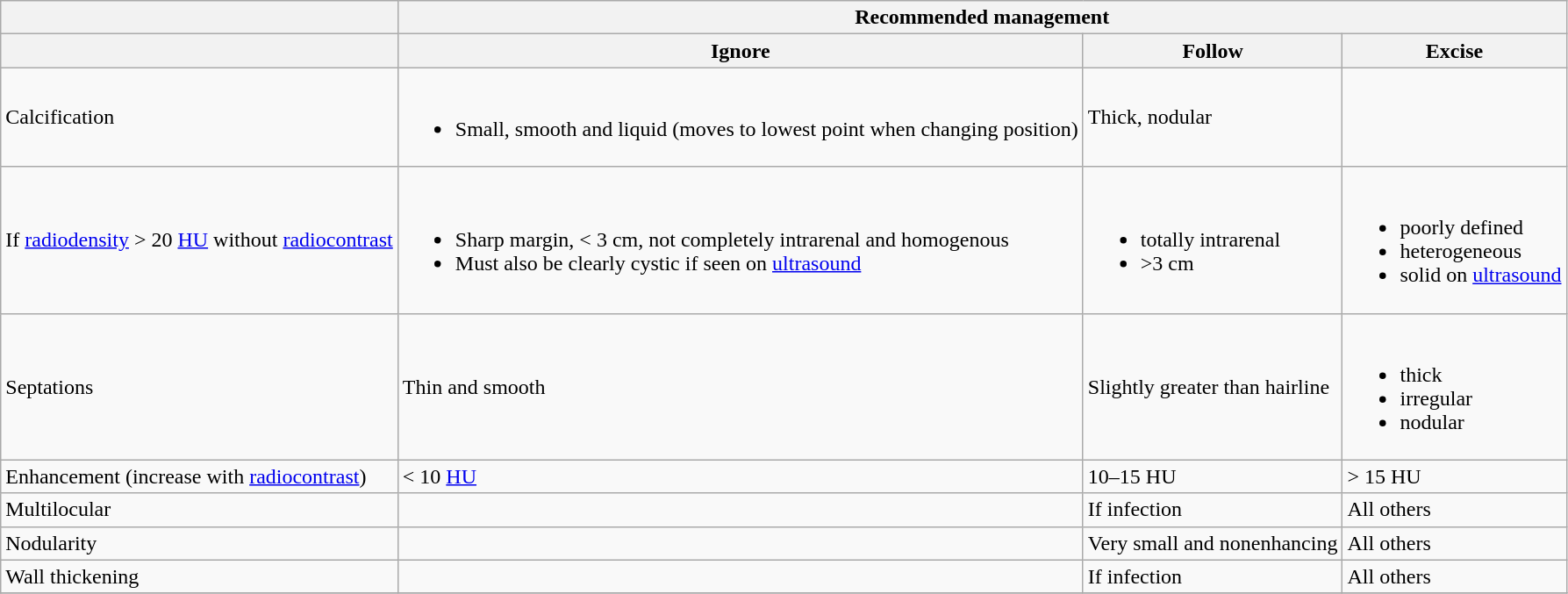<table class="wikitable">
<tr>
<th></th>
<th colspan=3>Recommended management</th>
</tr>
<tr>
<th></th>
<th>Ignore</th>
<th>Follow</th>
<th>Excise</th>
</tr>
<tr>
<td>Calcification</td>
<td><br><ul><li>Small, smooth and liquid (moves to lowest point when changing position)</li></ul></td>
<td>Thick, nodular</td>
<td></td>
</tr>
<tr>
<td>If <a href='#'>radiodensity</a> > 20 <a href='#'>HU</a> without <a href='#'>radiocontrast</a></td>
<td><br><ul><li>Sharp margin, < 3 cm, not completely intrarenal and homogenous</li><li>Must also be clearly cystic if seen on <a href='#'>ultrasound</a></li></ul></td>
<td><br><ul><li>totally intrarenal</li><li>>3 cm</li></ul></td>
<td><br><ul><li>poorly defined</li><li>heterogeneous</li><li>solid on <a href='#'>ultrasound</a></li></ul></td>
</tr>
<tr>
<td>Septations</td>
<td>Thin and smooth</td>
<td>Slightly greater than hairline</td>
<td><br><ul><li>thick</li><li>irregular</li><li>nodular</li></ul></td>
</tr>
<tr>
<td>Enhancement (increase with <a href='#'>radiocontrast</a>)</td>
<td>< 10 <a href='#'>HU</a></td>
<td>10–15 HU</td>
<td>> 15 HU</td>
</tr>
<tr>
<td>Multilocular</td>
<td></td>
<td>If infection</td>
<td>All others</td>
</tr>
<tr>
<td>Nodularity</td>
<td></td>
<td>Very small and nonenhancing</td>
<td>All others</td>
</tr>
<tr>
<td>Wall thickening</td>
<td></td>
<td>If infection</td>
<td>All others</td>
</tr>
<tr>
</tr>
</table>
